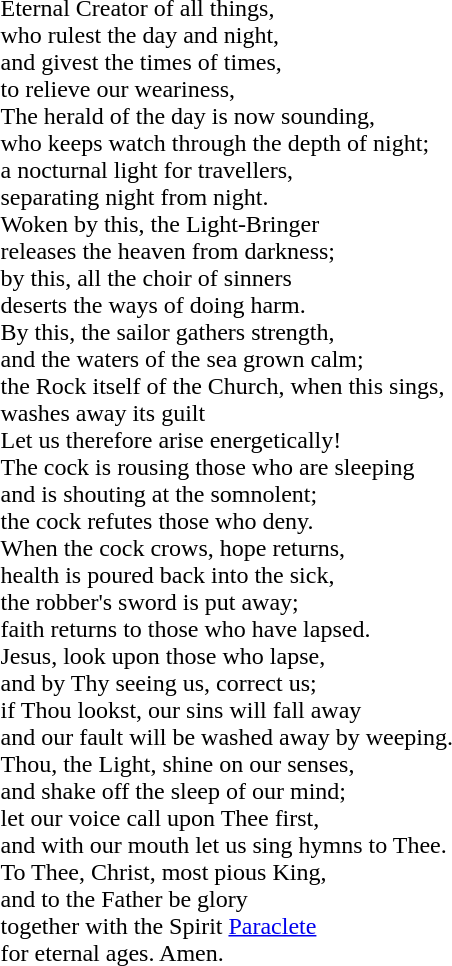<table style="border: 0px; margin-left:30px; white-space:nowrap;">
<tr>
<th scope="col" width="250px"></th>
<th scope="col" width="350px"></th>
</tr>
<tr border="0">
</tr>
<tr Valign=top>
<td><br></td>
<td><br>Eternal Creator of all things,<br>
who rulest the day and night,<br>
and givest the times of times,<br>
to relieve our weariness,<br>The herald of the day is now sounding,<br>
who keeps watch through the depth of night;<br>
a nocturnal light for travellers,<br>
separating night from night.<br>Woken by this, the Light-Bringer<br>
releases the heaven from darkness;<br>
by this, all the choir of sinners<br>
deserts the ways of doing harm.<br>By this, the sailor gathers strength,<br>
and the waters of the sea grown calm;<br>
the Rock itself of the Church, when this sings,<br>
washes away its guilt<br>Let us therefore arise energetically!<br>
The cock is rousing those who are sleeping<br>
and is shouting at the somnolent;<br>
the cock refutes those who deny.<br>When the cock crows, hope returns,<br>
health is poured back into the sick,<br>
the robber's sword is put away;<br>
faith returns to those who have lapsed.<br>Jesus, look upon those who lapse,<br>
and by Thy seeing us, correct us;<br>
if Thou lookst, our sins will fall away<br>
and our fault will be washed away by weeping.<br>Thou, the Light, shine on our senses,<br>
and shake off the sleep of our mind;<br>
let our voice call upon Thee first,<br>
and with our mouth let us sing hymns to Thee.<br>To Thee, Christ, most pious King,<br>
and to the Father be glory<br>
together with the Spirit <a href='#'>Paraclete</a><br>
for eternal ages. Amen.</td>
</tr>
</table>
